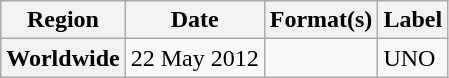<table class="wikitable plainrowheaders">
<tr>
<th scope="col">Region</th>
<th scope="col">Date</th>
<th scope="col">Format(s)</th>
<th scope="col">Label</th>
</tr>
<tr>
<th scope="row">Worldwide</th>
<td>22 May 2012</td>
<td></td>
<td>UNO</td>
</tr>
</table>
